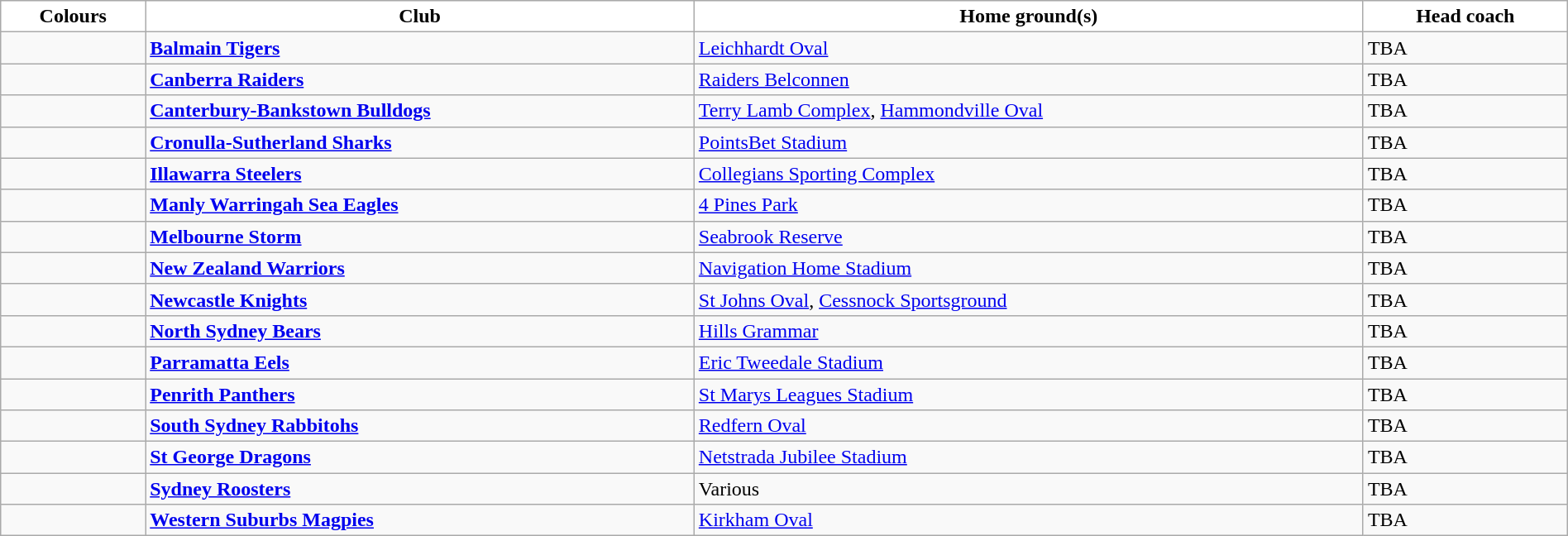<table class="wikitable" style="width:100%; text-align:left">
<tr>
<th style="background:white">Colours</th>
<th style="background:white">Club</th>
<th style="background:white">Home ground(s)</th>
<th style="background:white">Head coach</th>
</tr>
<tr>
<td></td>
<td><strong><a href='#'>Balmain Tigers</a></strong></td>
<td><a href='#'>Leichhardt Oval</a></td>
<td>TBA</td>
</tr>
<tr>
<td></td>
<td><strong><a href='#'>Canberra Raiders</a></strong></td>
<td><a href='#'>Raiders Belconnen</a></td>
<td>TBA</td>
</tr>
<tr>
<td></td>
<td><strong><a href='#'>Canterbury-Bankstown Bulldogs</a></strong></td>
<td><a href='#'>Terry Lamb Complex</a>, <a href='#'>Hammondville Oval</a></td>
<td>TBA</td>
</tr>
<tr>
<td></td>
<td><strong><a href='#'>Cronulla-Sutherland Sharks</a></strong></td>
<td><a href='#'>PointsBet Stadium</a></td>
<td>TBA</td>
</tr>
<tr>
<td></td>
<td><strong><a href='#'>Illawarra Steelers</a></strong></td>
<td><a href='#'>Collegians Sporting Complex</a></td>
<td>TBA</td>
</tr>
<tr>
<td></td>
<td><strong><a href='#'>Manly Warringah Sea Eagles</a></strong></td>
<td><a href='#'>4 Pines Park</a></td>
<td>TBA</td>
</tr>
<tr>
<td></td>
<td><strong><a href='#'>Melbourne Storm</a></strong></td>
<td><a href='#'>Seabrook Reserve</a></td>
<td>TBA</td>
</tr>
<tr>
<td></td>
<td><strong><a href='#'>New Zealand Warriors</a></strong></td>
<td><a href='#'>Navigation Home Stadium</a></td>
<td>TBA</td>
</tr>
<tr>
<td></td>
<td><strong><a href='#'>Newcastle Knights</a></strong></td>
<td><a href='#'>St Johns Oval</a>, <a href='#'>Cessnock Sportsground</a></td>
<td>TBA</td>
</tr>
<tr>
<td></td>
<td><strong><a href='#'>North Sydney Bears</a></strong></td>
<td><a href='#'>Hills Grammar</a></td>
<td>TBA</td>
</tr>
<tr>
<td></td>
<td><strong><a href='#'>Parramatta Eels</a></strong></td>
<td><a href='#'>Eric Tweedale Stadium</a></td>
<td>TBA</td>
</tr>
<tr>
<td></td>
<td><strong><a href='#'>Penrith Panthers</a></strong></td>
<td><a href='#'>St Marys Leagues Stadium</a></td>
<td>TBA</td>
</tr>
<tr>
<td></td>
<td><strong><a href='#'>South Sydney Rabbitohs</a></strong></td>
<td><a href='#'>Redfern Oval</a></td>
<td>TBA</td>
</tr>
<tr>
<td></td>
<td><strong><a href='#'>St George Dragons</a></strong></td>
<td><a href='#'>Netstrada Jubilee Stadium</a></td>
<td>TBA</td>
</tr>
<tr>
<td></td>
<td><strong><a href='#'>Sydney Roosters</a></strong></td>
<td>Various</td>
<td>TBA</td>
</tr>
<tr>
<td></td>
<td><strong><a href='#'>Western Suburbs Magpies</a></strong></td>
<td><a href='#'>Kirkham Oval</a></td>
<td>TBA</td>
</tr>
</table>
